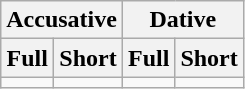<table class="wikitable">
<tr>
<th colspan="2">Accusative</th>
<th colspan="2">Dative</th>
</tr>
<tr>
<th>Full</th>
<th>Short</th>
<th>Full</th>
<th>Short</th>
</tr>
<tr>
<td></td>
<td></td>
<td></td>
<td></td>
</tr>
</table>
